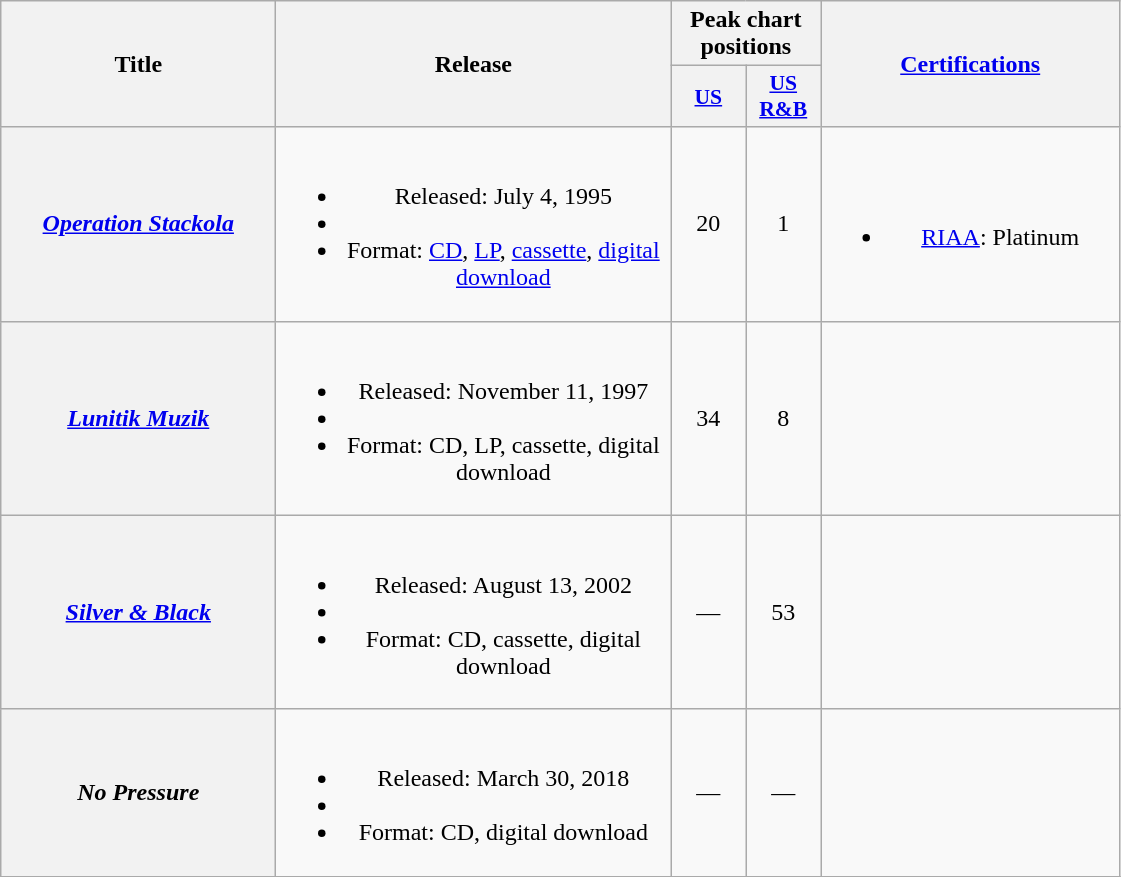<table class="wikitable plainrowheaders" style="text-align:center;">
<tr>
<th scope="col" rowspan="2" style="width:11em;">Title</th>
<th scope="col" rowspan="2" style="width:16em;">Release</th>
<th scope="col" colspan="2">Peak chart positions</th>
<th scope="col" rowspan="2" style="width:12em;"><a href='#'>Certifications</a></th>
</tr>
<tr>
<th style="width:3em;font-size:90%;"><a href='#'>US</a></th>
<th style="width:3em;font-size:90%;"><a href='#'>US<br>R&B</a></th>
</tr>
<tr>
<th scope="row"><em><a href='#'>Operation Stackola</a></em></th>
<td><br><ul><li>Released: July 4, 1995</li><li></li><li>Format: <a href='#'>CD</a>, <a href='#'>LP</a>, <a href='#'>cassette</a>, <a href='#'>digital download</a></li></ul></td>
<td>20</td>
<td>1</td>
<td><br><ul><li><a href='#'>RIAA</a>: Platinum</li></ul></td>
</tr>
<tr>
<th scope="row"><em><a href='#'>Lunitik Muzik</a></em></th>
<td><br><ul><li>Released: November 11, 1997</li><li></li><li>Format: CD, LP, cassette, digital download</li></ul></td>
<td>34</td>
<td>8</td>
<td></td>
</tr>
<tr>
<th scope="row"><em><a href='#'>Silver & Black</a></em></th>
<td><br><ul><li>Released: August 13, 2002</li><li></li><li>Format: CD, cassette, digital download</li></ul></td>
<td>—</td>
<td>53</td>
<td></td>
</tr>
<tr>
<th scope="row"><em>No Pressure</em></th>
<td><br><ul><li>Released: March 30, 2018</li><li></li><li>Format: CD, digital download</li></ul></td>
<td>—</td>
<td>—</td>
<td></td>
</tr>
<tr>
</tr>
</table>
